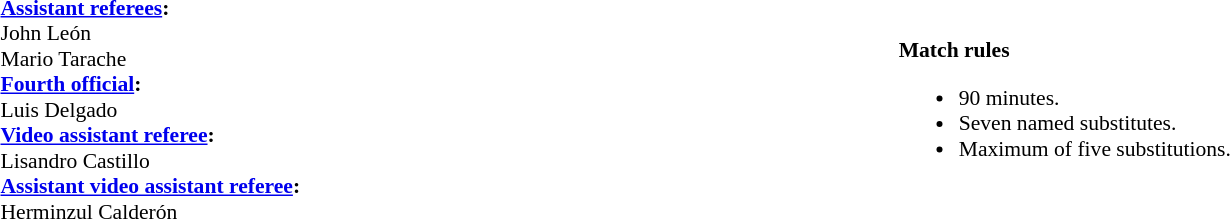<table width=100% style="font-size:90%">
<tr>
<td><br><strong><a href='#'>Assistant referees</a>:</strong>
<br>John León
<br>Mario Tarache
<br><strong><a href='#'>Fourth official</a>:</strong>
<br>Luis Delgado
<br><strong><a href='#'>Video assistant referee</a>:</strong>
<br>Lisandro Castillo
<br><strong><a href='#'>Assistant video assistant referee</a>:</strong>
<br>Herminzul Calderón</td>
<td><br><strong>Match rules</strong><ul><li>90 minutes.</li><li>Seven named substitutes.</li><li>Maximum of five substitutions.</li></ul></td>
</tr>
</table>
